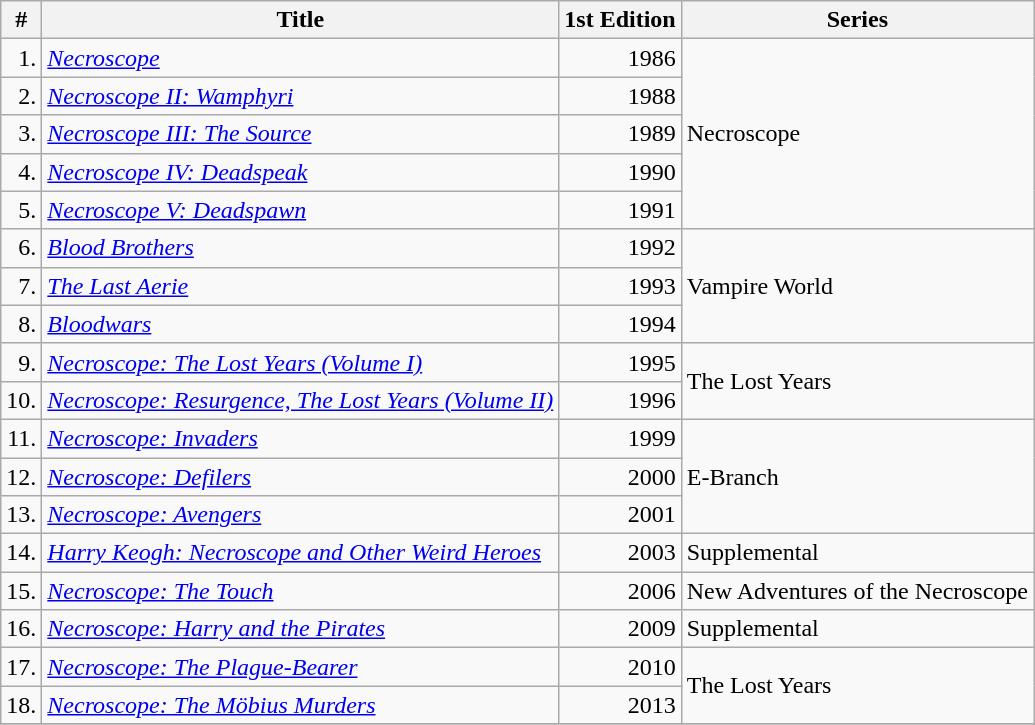<table class="wikitable">
<tr>
<th>#</th>
<th>Title</th>
<th>1st Edition</th>
<th>Series</th>
</tr>
<tr>
<td align="right">1.</td>
<td><em><a href='#'>Necroscope</a></em></td>
<td align="right">1986</td>
<td rowspan=5>Necroscope</td>
</tr>
<tr>
<td align="right">2.</td>
<td><em><a href='#'>Necroscope II: Wamphyri</a></em></td>
<td align="right">1988</td>
</tr>
<tr>
<td align="right">3.</td>
<td><em><a href='#'>Necroscope III: The Source</a></em></td>
<td align="right">1989</td>
</tr>
<tr>
<td align="right">4.</td>
<td><em><a href='#'>Necroscope IV: Deadspeak</a></em></td>
<td align="right">1990</td>
</tr>
<tr>
<td align="right">5.</td>
<td><em><a href='#'>Necroscope V: Deadspawn</a></em></td>
<td align="right">1991</td>
</tr>
<tr>
<td align="right">6.</td>
<td><em><a href='#'>Blood Brothers</a></em></td>
<td align="right">1992</td>
<td rowspan=3>Vampire World</td>
</tr>
<tr>
<td align="right">7.</td>
<td><em><a href='#'>The Last Aerie</a></em></td>
<td align="right">1993</td>
</tr>
<tr>
<td align="right">8.</td>
<td><em><a href='#'>Bloodwars</a></em></td>
<td align="right">1994</td>
</tr>
<tr>
<td align="right">9.</td>
<td><em><a href='#'>Necroscope: The Lost Years (Volume I)</a></em></td>
<td align="right">1995</td>
<td rowspan=2>The Lost Years</td>
</tr>
<tr>
<td align="right">10.</td>
<td><em><a href='#'>Necroscope: Resurgence, The Lost Years (Volume II)</a></em></td>
<td align="right">1996</td>
</tr>
<tr>
<td align="right">11.</td>
<td><em><a href='#'>Necroscope: Invaders</a></em></td>
<td align="right">1999</td>
<td rowspan=3>E-Branch</td>
</tr>
<tr>
<td align="right">12.</td>
<td><em><a href='#'>Necroscope: Defilers</a></em></td>
<td align="right">2000</td>
</tr>
<tr>
<td align="right">13.</td>
<td><em><a href='#'>Necroscope: Avengers</a></em></td>
<td align="right">2001</td>
</tr>
<tr>
<td align="right">14.</td>
<td><em><a href='#'>Harry Keogh: Necroscope and Other Weird Heroes</a></em></td>
<td align="right">2003</td>
<td>Supplemental</td>
</tr>
<tr>
<td align="right">15.</td>
<td><em><a href='#'>Necroscope: The Touch</a></em></td>
<td align="right">2006</td>
<td>New Adventures of the Necroscope</td>
</tr>
<tr>
<td align="right">16.</td>
<td><em><a href='#'>Necroscope: Harry and the Pirates</a></em></td>
<td align="right">2009</td>
<td>Supplemental</td>
</tr>
<tr>
<td align="right">17.</td>
<td><em><a href='#'>Necroscope: The Plague-Bearer</a></em></td>
<td align="right">2010</td>
<td rowspan=2>The Lost Years</td>
</tr>
<tr>
<td align="right">18.</td>
<td><em><a href='#'>Necroscope: The Möbius Murders</a></em></td>
<td align="right">2013</td>
</tr>
<tr>
</tr>
</table>
